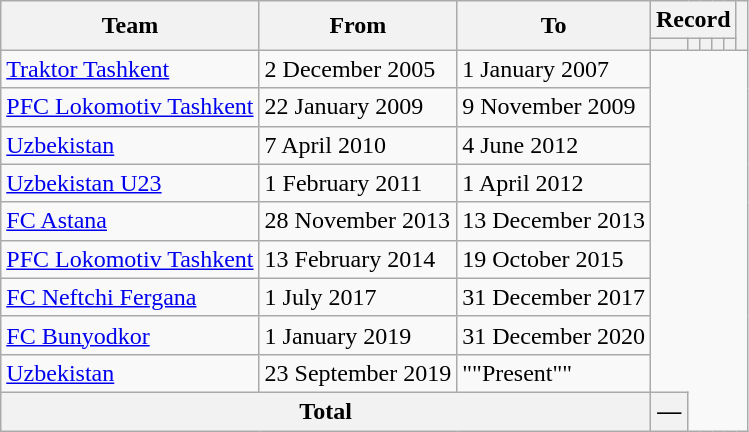<table class=wikitable style=text-align:center>
<tr>
<th rowspan=2>Team</th>
<th rowspan=2>From</th>
<th rowspan=2>To</th>
<th colspan=5>Record</th>
<th rowspan=2></th>
</tr>
<tr>
<th></th>
<th></th>
<th></th>
<th></th>
<th></th>
</tr>
<tr>
<td align=left><a href='#'>Traktor Tashkent</a></td>
<td align=left>2 December 2005</td>
<td align=left>1 January 2007<br></td>
</tr>
<tr>
<td align=left><a href='#'>PFC Lokomotiv Tashkent</a></td>
<td align=left>22 January 2009</td>
<td align=left>9 November 2009<br></td>
</tr>
<tr>
<td align=left><a href='#'>Uzbekistan</a></td>
<td align=left>7 April 2010</td>
<td align=left>4 June 2012<br></td>
</tr>
<tr>
<td align=left><a href='#'>Uzbekistan U23</a></td>
<td align=left>1 February 2011</td>
<td align=left>1 April 2012<br></td>
</tr>
<tr>
<td align=left><a href='#'>FC Astana</a></td>
<td align=left>28 November 2013</td>
<td align=left>13 December 2013<br></td>
</tr>
<tr>
<td align=left><a href='#'>PFC Lokomotiv Tashkent</a></td>
<td align=left>13 February 2014</td>
<td align=left>19 October 2015<br></td>
</tr>
<tr>
<td align=left><a href='#'>FC Neftchi Fergana</a></td>
<td align=left>1 July 2017</td>
<td align=left>31 December 2017<br></td>
</tr>
<tr>
<td align=left><a href='#'>FC Bunyodkor</a></td>
<td align=left>1 January 2019</td>
<td align=left>31 December 2020<br></td>
</tr>
<tr>
<td align=left><a href='#'>Uzbekistan</a></td>
<td align=left>23 September 2019</td>
<td align=left>""Present""<br></td>
</tr>
<tr>
<th colspan=3>Total<br></th>
<th>—</th>
</tr>
</table>
